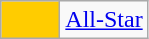<table class=wikitable>
<tr>
<td style="background-color:#FFCC00; border:1px solid #aaaaaa; width:2em;"></td>
<td><a href='#'>All-Star</a></td>
</tr>
</table>
